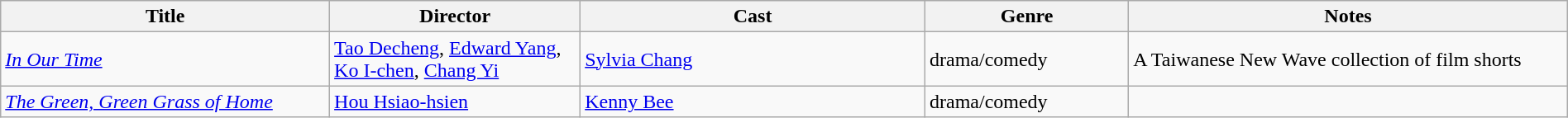<table class="wikitable" width= "100%">
<tr>
<th width=21%>Title</th>
<th width=16%>Director</th>
<th width=22%>Cast</th>
<th width=13%>Genre</th>
<th width=28%>Notes</th>
</tr>
<tr>
<td><em><a href='#'>In Our Time</a></em></td>
<td><a href='#'>Tao Decheng</a>, <a href='#'>Edward Yang</a>, <a href='#'>Ko I-chen</a>, <a href='#'>Chang Yi</a></td>
<td><a href='#'>Sylvia Chang</a></td>
<td>drama/comedy</td>
<td>A Taiwanese New Wave collection of film shorts</td>
</tr>
<tr>
<td><em><a href='#'>The Green, Green Grass of Home</a></em></td>
<td><a href='#'>Hou Hsiao-hsien</a></td>
<td><a href='#'>Kenny Bee</a></td>
<td>drama/comedy</td>
<td></td>
</tr>
</table>
